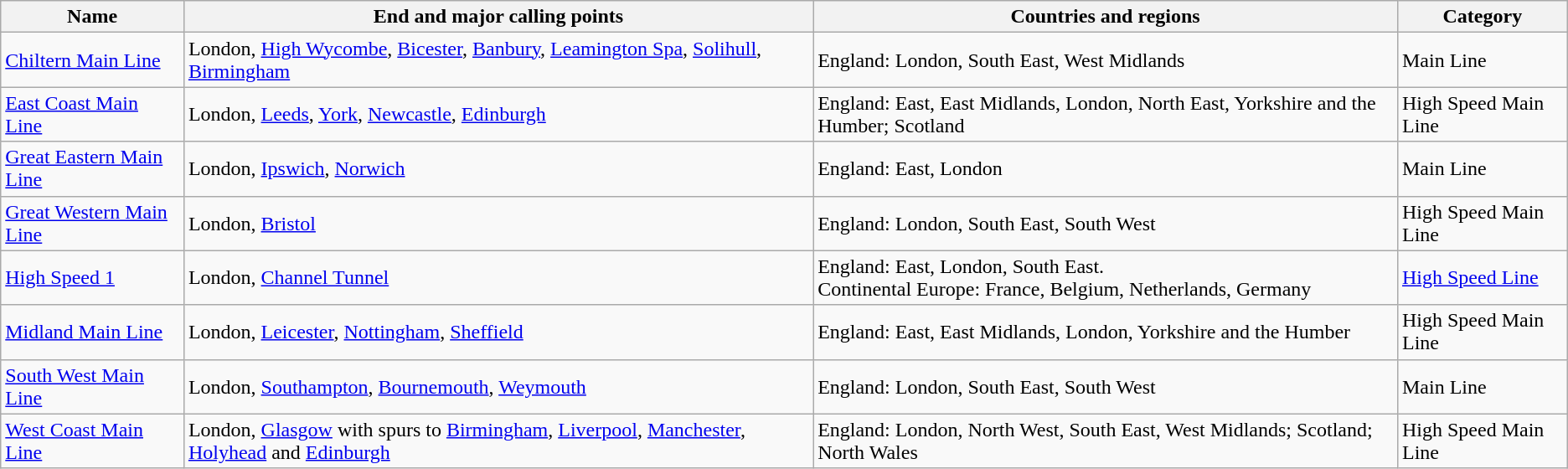<table class="wikitable">
<tr>
<th>Name</th>
<th>End and major calling points</th>
<th>Countries and regions</th>
<th>Category</th>
</tr>
<tr>
<td><a href='#'>Chiltern Main Line</a></td>
<td>London, <a href='#'>High Wycombe</a>, <a href='#'>Bicester</a>, <a href='#'>Banbury</a>, <a href='#'>Leamington Spa</a>, <a href='#'>Solihull</a>, <a href='#'>Birmingham</a></td>
<td>England: London, South East, West Midlands</td>
<td>Main Line </td>
</tr>
<tr>
<td><a href='#'>East Coast Main Line</a></td>
<td>London, <a href='#'>Leeds</a>, <a href='#'>York</a>, <a href='#'>Newcastle</a>, <a href='#'>Edinburgh</a></td>
<td>England: East, East Midlands, London, North East, Yorkshire and the Humber; Scotland</td>
<td>High Speed Main Line </td>
</tr>
<tr>
<td><a href='#'>Great Eastern Main Line</a></td>
<td>London, <a href='#'>Ipswich</a>, <a href='#'>Norwich</a></td>
<td>England: East, London</td>
<td>Main Line </td>
</tr>
<tr>
<td><a href='#'>Great Western Main Line</a></td>
<td>London, <a href='#'>Bristol</a></td>
<td>England: London, South East, South West</td>
<td>High Speed Main Line </td>
</tr>
<tr>
<td><a href='#'>High Speed 1</a></td>
<td>London, <a href='#'>Channel Tunnel</a></td>
<td>England: East, London, South East.<br>Continental Europe: France, Belgium, Netherlands, Germany</td>
<td><a href='#'>High Speed Line</a> </td>
</tr>
<tr>
<td><a href='#'>Midland Main Line</a></td>
<td>London, <a href='#'>Leicester</a>, <a href='#'>Nottingham</a>, <a href='#'>Sheffield</a></td>
<td>England: East, East Midlands, London, Yorkshire and the Humber</td>
<td>High Speed Main Line </td>
</tr>
<tr>
<td><a href='#'>South West Main Line</a></td>
<td>London, <a href='#'>Southampton</a>, <a href='#'>Bournemouth</a>, <a href='#'>Weymouth</a></td>
<td>England: London, South East, South West</td>
<td>Main Line </td>
</tr>
<tr>
<td><a href='#'>West Coast Main Line</a></td>
<td>London, <a href='#'>Glasgow</a> with spurs to <a href='#'>Birmingham</a>, <a href='#'>Liverpool</a>, <a href='#'>Manchester</a>, <a href='#'>Holyhead</a> and <a href='#'>Edinburgh</a></td>
<td>England: London, North West, South East, West Midlands; Scotland; North Wales</td>
<td>High Speed Main Line </td>
</tr>
</table>
